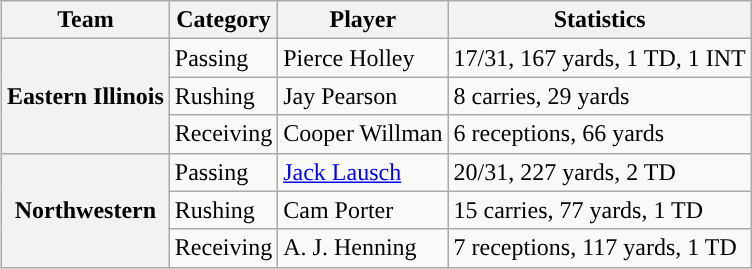<table class="wikitable" style="float:right">
<tr>
<th>Team</th>
<th>Category</th>
<th>Player</th>
<th>Statistics</th>
</tr>
<tr>
<th rowspan=3>Eastern Illinois</th>
<td>Passing</td>
<td>Pierce Holley</td>
<td>17/31, 167 yards, 1 TD, 1 INT</td>
</tr>
<tr>
<td>Rushing</td>
<td>Jay Pearson</td>
<td>8 carries, 29 yards</td>
</tr>
<tr>
<td>Receiving</td>
<td>Cooper Willman</td>
<td>6 receptions, 66 yards</td>
</tr>
<tr>
<th rowspan=3>Northwestern</th>
<td>Passing</td>
<td><a href='#'>Jack Lausch</a></td>
<td>20/31, 227 yards, 2 TD</td>
</tr>
<tr>
<td>Rushing</td>
<td>Cam Porter</td>
<td>15 carries, 77 yards, 1 TD</td>
</tr>
<tr>
<td>Receiving</td>
<td>A. J. Henning</td>
<td>7 receptions, 117 yards, 1 TD</td>
</tr>
</table>
